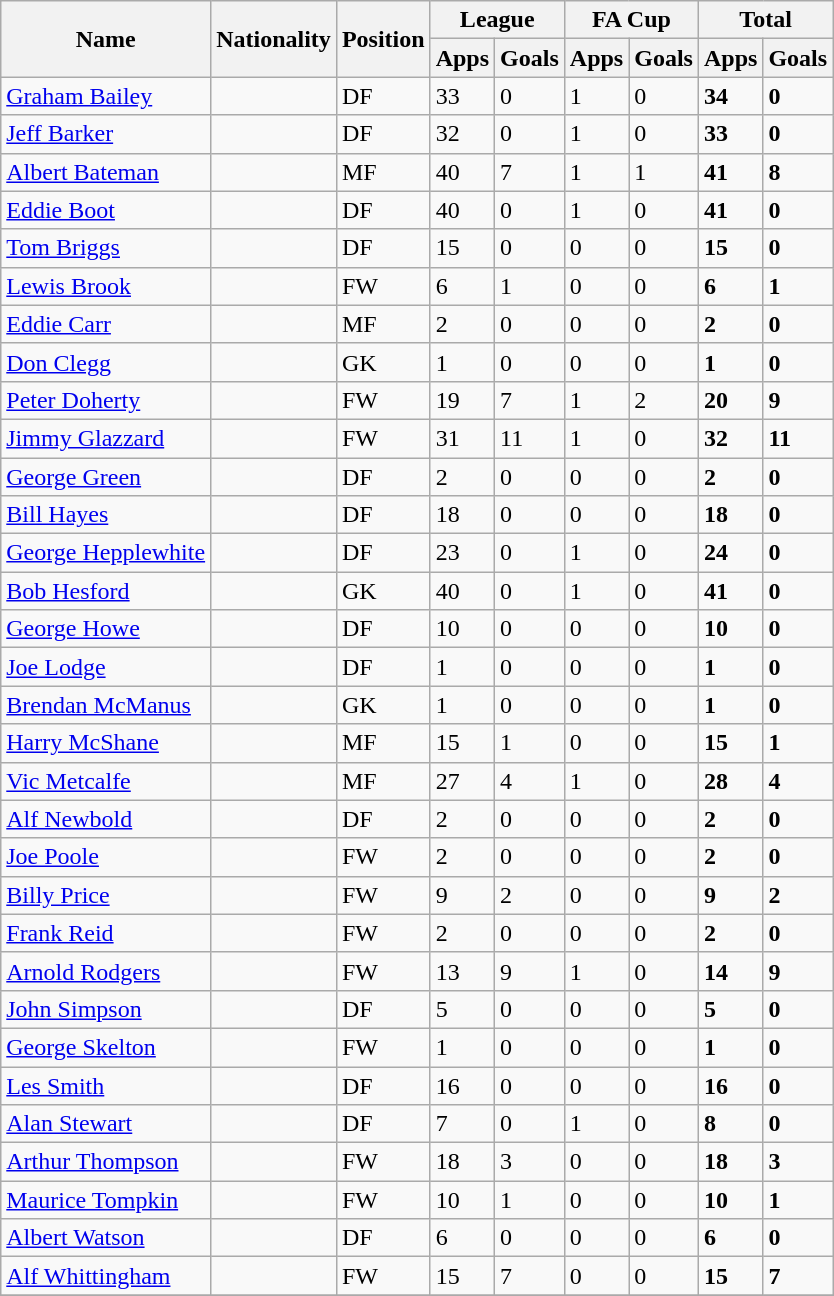<table class="wikitable sortable">
<tr>
<th scope=col rowspan=2>Name</th>
<th scope=col rowspan=2>Nationality</th>
<th scope=col rowspan=2>Position</th>
<th colspan=2>League</th>
<th colspan=2>FA Cup</th>
<th colspan=2>Total</th>
</tr>
<tr>
<th>Apps</th>
<th>Goals</th>
<th>Apps</th>
<th>Goals</th>
<th>Apps</th>
<th>Goals</th>
</tr>
<tr>
<td><a href='#'>Graham Bailey</a></td>
<td></td>
<td>DF</td>
<td>33</td>
<td>0</td>
<td>1</td>
<td>0</td>
<td><strong>34</strong></td>
<td><strong>0</strong></td>
</tr>
<tr>
<td><a href='#'>Jeff Barker</a></td>
<td></td>
<td>DF</td>
<td>32</td>
<td>0</td>
<td>1</td>
<td>0</td>
<td><strong>33</strong></td>
<td><strong>0</strong></td>
</tr>
<tr>
<td><a href='#'>Albert Bateman</a></td>
<td></td>
<td>MF</td>
<td>40</td>
<td>7</td>
<td>1</td>
<td>1</td>
<td><strong>41</strong></td>
<td><strong>8</strong></td>
</tr>
<tr>
<td><a href='#'>Eddie Boot</a></td>
<td></td>
<td>DF</td>
<td>40</td>
<td>0</td>
<td>1</td>
<td>0</td>
<td><strong>41</strong></td>
<td><strong>0</strong></td>
</tr>
<tr>
<td><a href='#'>Tom Briggs</a></td>
<td></td>
<td>DF</td>
<td>15</td>
<td>0</td>
<td>0</td>
<td>0</td>
<td><strong>15</strong></td>
<td><strong>0</strong></td>
</tr>
<tr>
<td><a href='#'>Lewis Brook</a></td>
<td></td>
<td>FW</td>
<td>6</td>
<td>1</td>
<td>0</td>
<td>0</td>
<td><strong>6</strong></td>
<td><strong>1</strong></td>
</tr>
<tr>
<td><a href='#'>Eddie Carr</a></td>
<td></td>
<td>MF</td>
<td>2</td>
<td>0</td>
<td>0</td>
<td>0</td>
<td><strong>2</strong></td>
<td><strong>0</strong></td>
</tr>
<tr>
<td><a href='#'>Don Clegg</a></td>
<td></td>
<td>GK</td>
<td>1</td>
<td>0</td>
<td>0</td>
<td>0</td>
<td><strong>1</strong></td>
<td><strong>0</strong></td>
</tr>
<tr>
<td><a href='#'>Peter Doherty</a></td>
<td></td>
<td>FW</td>
<td>19</td>
<td>7</td>
<td>1</td>
<td>2</td>
<td><strong>20</strong></td>
<td><strong>9</strong></td>
</tr>
<tr>
<td><a href='#'>Jimmy Glazzard</a></td>
<td></td>
<td>FW</td>
<td>31</td>
<td>11</td>
<td>1</td>
<td>0</td>
<td><strong>32</strong></td>
<td><strong>11</strong></td>
</tr>
<tr>
<td><a href='#'>George Green</a></td>
<td></td>
<td>DF</td>
<td>2</td>
<td>0</td>
<td>0</td>
<td>0</td>
<td><strong>2</strong></td>
<td><strong>0</strong></td>
</tr>
<tr>
<td><a href='#'>Bill Hayes</a></td>
<td></td>
<td>DF</td>
<td>18</td>
<td>0</td>
<td>0</td>
<td>0</td>
<td><strong>18</strong></td>
<td><strong>0</strong></td>
</tr>
<tr>
<td><a href='#'>George Hepplewhite</a></td>
<td></td>
<td>DF</td>
<td>23</td>
<td>0</td>
<td>1</td>
<td>0</td>
<td><strong>24</strong></td>
<td><strong>0</strong></td>
</tr>
<tr>
<td><a href='#'>Bob Hesford</a></td>
<td></td>
<td>GK</td>
<td>40</td>
<td>0</td>
<td>1</td>
<td>0</td>
<td><strong>41</strong></td>
<td><strong>0</strong></td>
</tr>
<tr>
<td><a href='#'>George Howe</a></td>
<td></td>
<td>DF</td>
<td>10</td>
<td>0</td>
<td>0</td>
<td>0</td>
<td><strong>10</strong></td>
<td><strong>0</strong></td>
</tr>
<tr>
<td><a href='#'>Joe Lodge</a></td>
<td></td>
<td>DF</td>
<td>1</td>
<td>0</td>
<td>0</td>
<td>0</td>
<td><strong>1</strong></td>
<td><strong>0</strong></td>
</tr>
<tr>
<td><a href='#'>Brendan McManus</a></td>
<td></td>
<td>GK</td>
<td>1</td>
<td>0</td>
<td>0</td>
<td>0</td>
<td><strong>1</strong></td>
<td><strong>0</strong></td>
</tr>
<tr>
<td><a href='#'>Harry McShane</a></td>
<td></td>
<td>MF</td>
<td>15</td>
<td>1</td>
<td>0</td>
<td>0</td>
<td><strong>15</strong></td>
<td><strong>1</strong></td>
</tr>
<tr>
<td><a href='#'>Vic Metcalfe</a></td>
<td></td>
<td>MF</td>
<td>27</td>
<td>4</td>
<td>1</td>
<td>0</td>
<td><strong>28</strong></td>
<td><strong>4</strong></td>
</tr>
<tr>
<td><a href='#'>Alf Newbold</a></td>
<td></td>
<td>DF</td>
<td>2</td>
<td>0</td>
<td>0</td>
<td>0</td>
<td><strong>2</strong></td>
<td><strong>0</strong></td>
</tr>
<tr>
<td><a href='#'>Joe Poole</a></td>
<td></td>
<td>FW</td>
<td>2</td>
<td>0</td>
<td>0</td>
<td>0</td>
<td><strong>2</strong></td>
<td><strong>0</strong></td>
</tr>
<tr>
<td><a href='#'>Billy Price</a></td>
<td></td>
<td>FW</td>
<td>9</td>
<td>2</td>
<td>0</td>
<td>0</td>
<td><strong>9</strong></td>
<td><strong>2</strong></td>
</tr>
<tr>
<td><a href='#'>Frank Reid</a></td>
<td></td>
<td>FW</td>
<td>2</td>
<td>0</td>
<td>0</td>
<td>0</td>
<td><strong>2</strong></td>
<td><strong>0</strong></td>
</tr>
<tr>
<td><a href='#'>Arnold Rodgers</a></td>
<td></td>
<td>FW</td>
<td>13</td>
<td>9</td>
<td>1</td>
<td>0</td>
<td><strong>14</strong></td>
<td><strong>9</strong></td>
</tr>
<tr>
<td><a href='#'>John Simpson</a></td>
<td></td>
<td>DF</td>
<td>5</td>
<td>0</td>
<td>0</td>
<td>0</td>
<td><strong>5</strong></td>
<td><strong>0</strong></td>
</tr>
<tr>
<td><a href='#'>George Skelton</a></td>
<td></td>
<td>FW</td>
<td>1</td>
<td>0</td>
<td>0</td>
<td>0</td>
<td><strong>1</strong></td>
<td><strong>0</strong></td>
</tr>
<tr>
<td><a href='#'>Les Smith</a></td>
<td></td>
<td>DF</td>
<td>16</td>
<td>0</td>
<td>0</td>
<td>0</td>
<td><strong>16</strong></td>
<td><strong>0</strong></td>
</tr>
<tr>
<td><a href='#'>Alan Stewart</a></td>
<td></td>
<td>DF</td>
<td>7</td>
<td>0</td>
<td>1</td>
<td>0</td>
<td><strong>8</strong></td>
<td><strong>0</strong></td>
</tr>
<tr>
<td><a href='#'>Arthur Thompson</a></td>
<td></td>
<td>FW</td>
<td>18</td>
<td>3</td>
<td>0</td>
<td>0</td>
<td><strong>18</strong></td>
<td><strong>3</strong></td>
</tr>
<tr>
<td><a href='#'>Maurice Tompkin</a></td>
<td></td>
<td>FW</td>
<td>10</td>
<td>1</td>
<td>0</td>
<td>0</td>
<td><strong>10</strong></td>
<td><strong>1</strong></td>
</tr>
<tr>
<td><a href='#'>Albert Watson</a></td>
<td></td>
<td>DF</td>
<td>6</td>
<td>0</td>
<td>0</td>
<td>0</td>
<td><strong>6</strong></td>
<td><strong>0</strong></td>
</tr>
<tr>
<td><a href='#'>Alf Whittingham</a></td>
<td></td>
<td>FW</td>
<td>15</td>
<td>7</td>
<td>0</td>
<td>0</td>
<td><strong>15</strong></td>
<td><strong>7</strong></td>
</tr>
<tr>
</tr>
</table>
